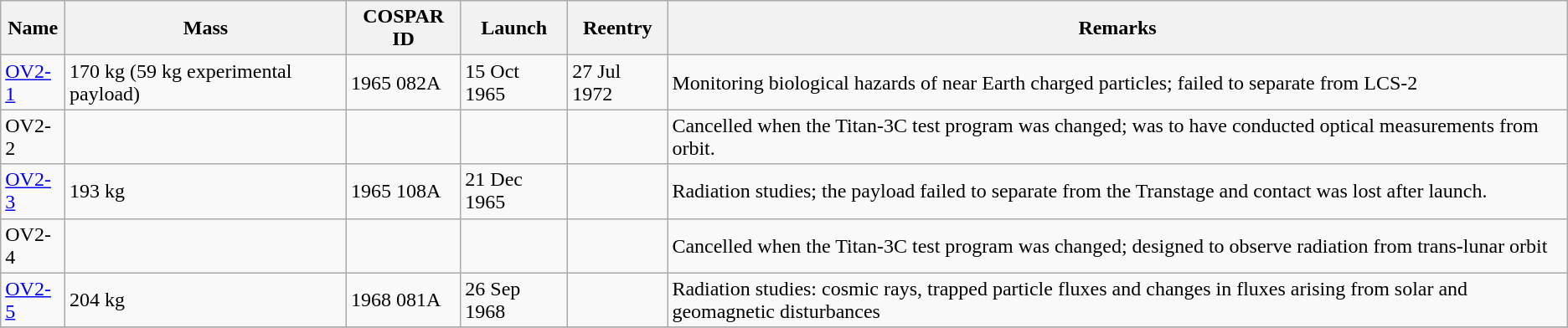<table class="wikitable" border="1">
<tr>
<th>Name</th>
<th>Mass</th>
<th>COSPAR ID</th>
<th>Launch</th>
<th>Reentry</th>
<th>Remarks</th>
</tr>
<tr>
<td><a href='#'>OV2-1</a></td>
<td>170 kg (59 kg experimental payload)</td>
<td>1965 082A</td>
<td>15 Oct 1965</td>
<td>27 Jul 1972</td>
<td>Monitoring biological hazards of near Earth charged particles; failed to separate from LCS-2</td>
</tr>
<tr>
<td>OV2-2</td>
<td></td>
<td></td>
<td></td>
<td></td>
<td>Cancelled when the Titan-3C test program was changed; was to have conducted optical measurements from orbit.</td>
</tr>
<tr>
<td><a href='#'>OV2-3</a></td>
<td>193 kg</td>
<td>1965 108A</td>
<td>21 Dec 1965</td>
<td></td>
<td>Radiation studies; the payload failed to separate from the Transtage and contact was lost after launch.</td>
</tr>
<tr>
<td>OV2-4</td>
<td></td>
<td></td>
<td></td>
<td></td>
<td>Cancelled when the Titan-3C test program was changed; designed to observe radiation from trans-lunar orbit</td>
</tr>
<tr>
<td><a href='#'>OV2-5</a></td>
<td>204 kg</td>
<td>1968 081A</td>
<td>26 Sep 1968</td>
<td></td>
<td>Radiation studies: cosmic rays, trapped particle fluxes and changes in fluxes arising from solar and geomagnetic disturbances</td>
</tr>
<tr>
</tr>
</table>
